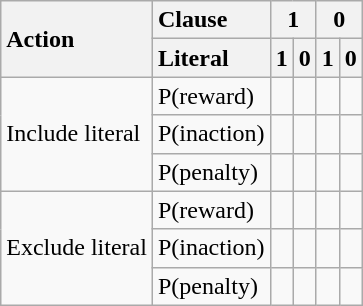<table class="wikitable" style="text-align:center;">
<tr>
<th rowspan="2" style="text-align:left;">Action</th>
<th style="text-align:left;">Clause</th>
<th colspan="2">1</th>
<th colspan="2">0</th>
</tr>
<tr>
<th style="text-align:left;">Literal</th>
<th>1</th>
<th>0</th>
<th>1</th>
<th>0</th>
</tr>
<tr>
<td rowspan="3" style="text-align:left;">Include literal</td>
<td style="text-align:left;">P(reward)</td>
<td></td>
<td></td>
<td></td>
<td></td>
</tr>
<tr>
<td style="text-align:left;">P(inaction)</td>
<td></td>
<td></td>
<td></td>
<td></td>
</tr>
<tr>
<td style="text-align:left;">P(penalty)</td>
<td></td>
<td></td>
<td></td>
<td></td>
</tr>
<tr>
<td rowspan="3" style="text-align:left;">Exclude literal</td>
<td style="text-align:left;">P(reward)</td>
<td></td>
<td></td>
<td></td>
<td></td>
</tr>
<tr>
<td style="text-align:left;">P(inaction)</td>
<td></td>
<td></td>
<td></td>
<td></td>
</tr>
<tr>
<td style="text-align:left;">P(penalty)</td>
<td></td>
<td></td>
<td></td>
<td></td>
</tr>
</table>
